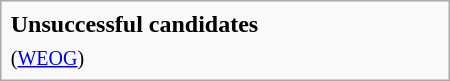<table class="infobox" width="300px">
<tr>
<td><strong>Unsuccessful candidates</strong></td>
</tr>
<tr>
<td> <small>(<a href='#'>WEOG</a>)</small></td>
</tr>
</table>
